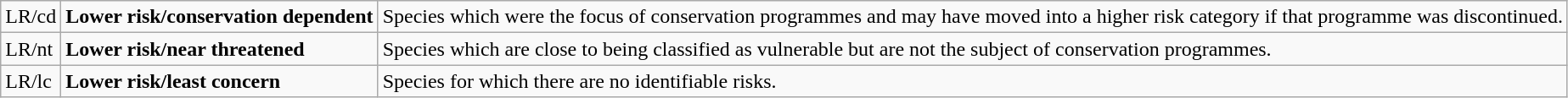<table class="wikitable" style="text-align:left">
<tr>
<td>LR/cd</td>
<td><strong>Lower risk/conservation dependent</strong></td>
<td>Species which were the focus of conservation programmes and may have moved into a higher risk category if that programme was discontinued.</td>
</tr>
<tr>
<td>LR/nt</td>
<td><strong>Lower risk/near threatened</strong></td>
<td>Species which are close to being classified as vulnerable but are not the subject of conservation programmes.</td>
</tr>
<tr>
<td>LR/lc</td>
<td><strong>Lower risk/least concern</strong></td>
<td>Species for which there are no identifiable risks.</td>
</tr>
</table>
